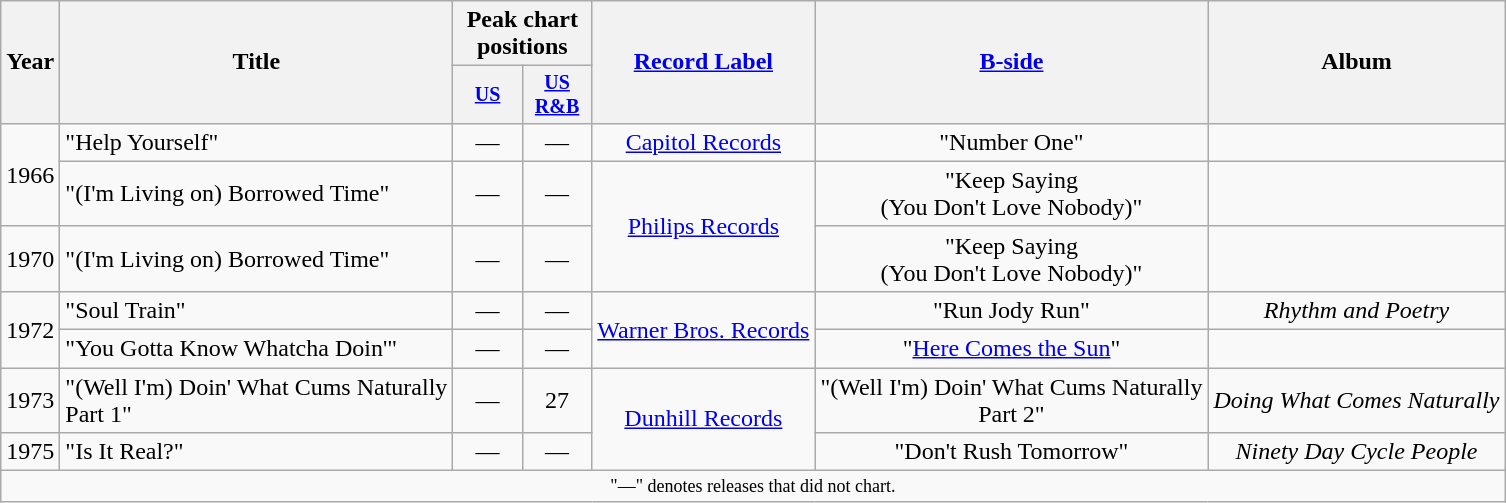<table class="wikitable" style=text-align:center;>
<tr>
<th rowspan="2">Year</th>
<th rowspan="2">Title</th>
<th colspan="2">Peak chart<br>positions</th>
<th rowspan="2"><a href='#'>Record Label</a></th>
<th rowspan="2"><a href='#'>B-side</a></th>
<th rowspan="2">Album</th>
</tr>
<tr style="font-size:smaller;">
<th width=40 align=centre><a href='#'>US</a><br></th>
<th width=40 align=centre><a href='#'>US<br>R&B</a><br></th>
</tr>
<tr>
<td rowspan="2">1966</td>
<td align=left>"Help Yourself"</td>
<td>—</td>
<td>—</td>
<td rowspan="1"><a href='#'>Capitol Records</a></td>
<td>"Number One"</td>
<td rowspan="1"></td>
</tr>
<tr>
<td align=left>"(I'm Living on) Borrowed Time"</td>
<td>—</td>
<td>—</td>
<td rowspan="2"><a href='#'>Philips Records</a></td>
<td>"Keep Saying<br>(You Don't Love Nobody)"</td>
<td rowspan="1"></td>
</tr>
<tr>
<td rowspan="1">1970</td>
<td align=left>"(I'm Living on) Borrowed Time"</td>
<td>—</td>
<td>—</td>
<td>"Keep Saying<br>(You Don't Love Nobody)"</td>
<td rowspan="1"></td>
</tr>
<tr>
<td rowspan="2">1972</td>
<td align=left>"Soul Train"</td>
<td>—</td>
<td>—</td>
<td rowspan="2"><a href='#'>Warner Bros. Records</a></td>
<td>"Run Jody Run"</td>
<td rowspan="1"><em>Rhythm and Poetry</em></td>
</tr>
<tr>
<td align=left>"You Gotta Know Whatcha Doin'"</td>
<td>—</td>
<td>—</td>
<td>"<a href='#'>Here Comes the Sun</a>"</td>
<td rowspan="1"></td>
</tr>
<tr>
<td rowspan="1">1973</td>
<td align=left>"(Well I'm) Doin' What Cums Naturally<br>Part 1"</td>
<td>—</td>
<td>27</td>
<td rowspan="2"><a href='#'>Dunhill Records</a></td>
<td>"(Well I'm) Doin' What Cums Naturally<br>Part 2"</td>
<td rowspan="1"><em>Doing What Comes Naturally</em></td>
</tr>
<tr>
<td rowspan="1">1975</td>
<td align=left>"Is It Real?"</td>
<td>—</td>
<td>—</td>
<td>"Don't Rush Tomorrow"</td>
<td rowspan="1"><em>Ninety Day Cycle People</em></td>
</tr>
<tr>
<td colspan="7" style="text-align:center; font-size:9pt;">"—" denotes releases that did not chart.</td>
</tr>
</table>
